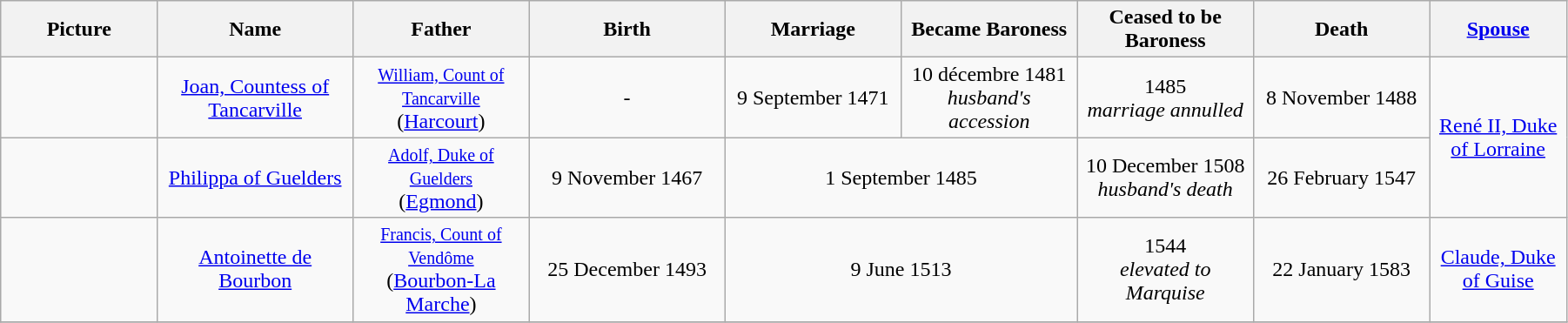<table width=95% class="wikitable">
<tr>
<th width = "8%">Picture</th>
<th width = "10%">Name</th>
<th width = "9%">Father</th>
<th width = "10%">Birth</th>
<th width = "9%">Marriage</th>
<th width = "9%">Became Baroness</th>
<th width = "9%">Ceased to be Baroness</th>
<th width = "9%">Death</th>
<th width = "7%"><a href='#'>Spouse</a></th>
</tr>
<tr>
<td align="center"></td>
<td align="center"><a href='#'>Joan, Countess of Tancarville</a></td>
<td align="center"><small><a href='#'>William, Count of Tancarville</a></small><br>(<a href='#'>Harcourt</a>)</td>
<td align="center">-</td>
<td align="center">9 September 1471</td>
<td align="center">10 décembre 1481<br><em>husband's accession</em></td>
<td align="center">1485<br><em>marriage annulled</em></td>
<td align="center">8 November 1488</td>
<td align="center" rowspan="2"><a href='#'>René II, Duke of Lorraine</a></td>
</tr>
<tr>
<td align="center"></td>
<td align="center"><a href='#'>Philippa of Guelders</a></td>
<td align="center"><small><a href='#'>Adolf, Duke of Guelders</a></small><br>(<a href='#'>Egmond</a>)</td>
<td align="center">9 November 1467</td>
<td align="center" colspan="2">1 September 1485</td>
<td align="center">10 December 1508<br><em>husband's death</em></td>
<td align="center">26 February 1547</td>
</tr>
<tr>
<td align="center"></td>
<td align="center"><a href='#'>Antoinette de Bourbon</a></td>
<td align="center"><small><a href='#'>Francis, Count of Vendôme</a></small><br>(<a href='#'>Bourbon-La Marche</a>)</td>
<td align="center">25 December 1493</td>
<td align="center" colspan="2">9 June 1513</td>
<td align="center">1544<br><em>elevated to Marquise</em></td>
<td align="center">22 January 1583</td>
<td align="center"><a href='#'>Claude, Duke of Guise</a></td>
</tr>
<tr>
</tr>
</table>
